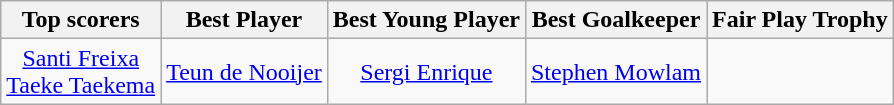<table class=wikitable style="text-align:center; margin:auto">
<tr>
<th>Top scorers</th>
<th>Best Player</th>
<th>Best Young Player</th>
<th>Best Goalkeeper</th>
<th>Fair Play Trophy</th>
</tr>
<tr>
<td> <a href='#'>Santi Freixa</a><br> <a href='#'>Taeke Taekema</a></td>
<td> <a href='#'>Teun de Nooijer</a></td>
<td> <a href='#'>Sergi Enrique</a></td>
<td> <a href='#'>Stephen Mowlam</a></td>
<td></td>
</tr>
</table>
